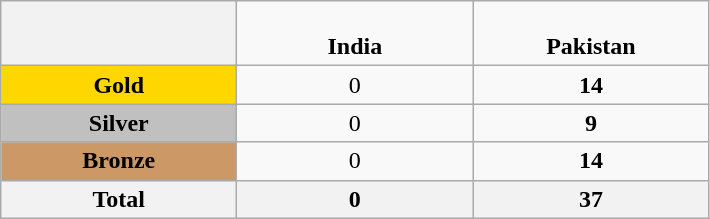<table class="wikitable" style="text-align:center">
<tr>
<th style="width:150px;"></th>
<td style="width:150px;" style="background-color:#0044AA"><span><br><strong>India</strong></span></td>
<td style="width:150px;"style="background-color:green"><span><br><strong>Pakistan</strong></span></td>
</tr>
<tr>
<td style="background:gold"><strong>Gold</strong></td>
<td>0</td>
<td><strong>14</strong></td>
</tr>
<tr>
<td style="background:silver"><strong>Silver</strong></td>
<td>0</td>
<td><strong>9</strong></td>
</tr>
<tr>
<td style="background:#cc9966"><strong>Bronze</strong></td>
<td>0</td>
<td><strong>14</strong></td>
</tr>
<tr>
<th>Total</th>
<th>0</th>
<th><strong>37</strong></th>
</tr>
</table>
